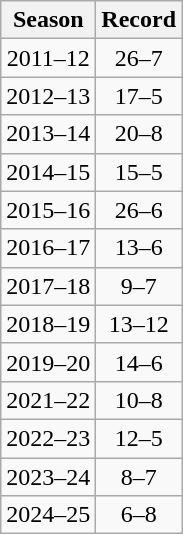<table class="wikitable">
<tr>
<th>Season</th>
<th>Record</th>
</tr>
<tr>
<td align=center>2011–12</td>
<td align=center>26–7</td>
</tr>
<tr>
<td align=center>2012–13</td>
<td align=center>17–5</td>
</tr>
<tr>
<td align=center>2013–14</td>
<td align=center>20–8</td>
</tr>
<tr>
<td align=center>2014–15</td>
<td align=center>15–5</td>
</tr>
<tr>
<td align=center>2015–16</td>
<td align=center>26–6</td>
</tr>
<tr>
<td align=center>2016–17</td>
<td align=center>13–6</td>
</tr>
<tr>
<td align=center>2017–18</td>
<td align=center>9–7</td>
</tr>
<tr>
<td align=center>2018–19</td>
<td align=center>13–12</td>
</tr>
<tr>
<td align=center>2019–20</td>
<td align=center>14–6</td>
</tr>
<tr>
<td align=center>2021–22</td>
<td align=center>10–8</td>
</tr>
<tr>
<td align=center>2022–23</td>
<td align=center>12–5</td>
</tr>
<tr>
<td align=center>2023–24</td>
<td align=center>8–7</td>
</tr>
<tr>
<td align=center>2024–25</td>
<td align=center>6–8</td>
</tr>
</table>
